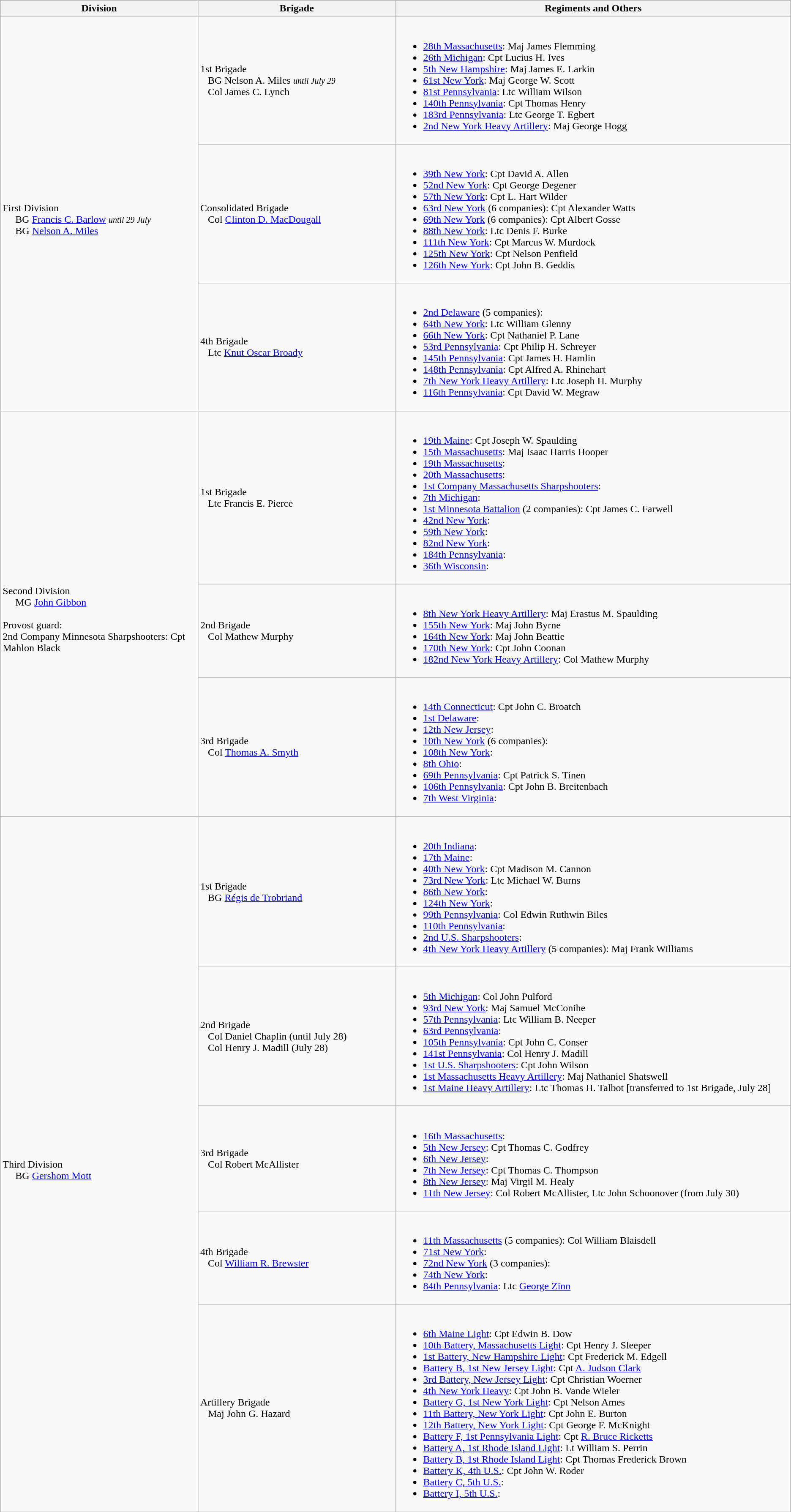<table class="wikitable">
<tr>
<th width=25%>Division</th>
<th width=25%>Brigade</th>
<th>Regiments and Others</th>
</tr>
<tr>
<td rowspan=3><br>First Division
<br>    
BG <a href='#'>Francis C. Barlow</a> <small><em>until 29 July</em></small>
<br>    
BG <a href='#'>Nelson A. Miles</a></td>
<td>1st Brigade<br>  
BG Nelson A. Miles <small><em>until July 29</em></small>
<br>  
Col James C. Lynch</td>
<td><br><ul><li><a href='#'>28th Massachusetts</a>: Maj James Flemming</li><li><a href='#'>26th Michigan</a>: Cpt Lucius H. Ives</li><li><a href='#'>5th New Hampshire</a>: Maj James E. Larkin</li><li><a href='#'>61st New York</a>: Maj George W. Scott</li><li><a href='#'>81st Pennsylvania</a>: Ltc William Wilson</li><li><a href='#'>140th Pennsylvania</a>: Cpt Thomas Henry</li><li><a href='#'>183rd Pennsylvania</a>: Ltc George T. Egbert</li><li><a href='#'>2nd New York Heavy Artillery</a>: Maj George Hogg</li></ul></td>
</tr>
<tr>
<td>Consolidated Brigade<br>  
Col <a href='#'>Clinton D. MacDougall</a></td>
<td><br><ul><li><a href='#'>39th New York</a>: Cpt David A. Allen</li><li><a href='#'>52nd New York</a>: Cpt George Degener</li><li><a href='#'>57th New York</a>: Cpt L. Hart Wilder</li><li><a href='#'>63rd New York</a> (6 companies): Cpt Alexander Watts</li><li><a href='#'>69th New York</a> (6 companies): Cpt Albert Gosse</li><li><a href='#'>88th New York</a>: Ltc Denis F. Burke</li><li><a href='#'>111th New York</a>: Cpt Marcus W. Murdock</li><li><a href='#'>125th New York</a>: Cpt Nelson Penfield</li><li><a href='#'>126th New York</a>: Cpt John B. Geddis</li></ul></td>
</tr>
<tr>
<td>4th Brigade<br>  
Ltc <a href='#'>Knut Oscar Broady</a></td>
<td><br><ul><li><a href='#'>2nd Delaware</a> (5 companies):</li><li><a href='#'>64th New York</a>: Ltc William Glenny</li><li><a href='#'>66th New York</a>: Cpt Nathaniel P. Lane</li><li><a href='#'>53rd Pennsylvania</a>: Cpt Philip H. Schreyer</li><li><a href='#'>145th Pennsylvania</a>: Cpt James H. Hamlin</li><li><a href='#'>148th Pennsylvania</a>: Cpt Alfred A. Rhinehart</li><li><a href='#'>7th New York Heavy Artillery</a>: Ltc Joseph H. Murphy</li><li><a href='#'>116th Pennsylvania</a>: Cpt David W. Megraw</li></ul></td>
</tr>
<tr>
<td rowspan=3><br>Second Division
<br>    
MG <a href='#'>John Gibbon</a><br>
<br>
Provost guard:<br>
2nd Company Minnesota Sharpshooters: Cpt Mahlon Black</td>
<td>1st Brigade<br>  
Ltc Francis E. Pierce</td>
<td><br><ul><li><a href='#'>19th Maine</a>: Cpt Joseph W. Spaulding</li><li><a href='#'>15th Massachusetts</a>: Maj Isaac Harris Hooper</li><li><a href='#'>19th Massachusetts</a>:</li><li><a href='#'>20th Massachusetts</a>:</li><li><a href='#'>1st Company Massachusetts Sharpshooters</a>:</li><li><a href='#'>7th Michigan</a>:</li><li><a href='#'>1st Minnesota Battalion</a> (2 companies): Cpt James C. Farwell</li><li><a href='#'>42nd New York</a>:</li><li><a href='#'>59th New York</a>:</li><li><a href='#'>82nd New York</a>:</li><li><a href='#'>184th Pennsylvania</a>:</li><li><a href='#'>36th Wisconsin</a>:</li></ul></td>
</tr>
<tr>
<td>2nd Brigade<br>  
Col Mathew Murphy</td>
<td><br><ul><li><a href='#'>8th New York Heavy Artillery</a>: Maj Erastus M. Spaulding</li><li><a href='#'>155th New York</a>: Maj John Byrne</li><li><a href='#'>164th New York</a>: Maj John Beattie</li><li><a href='#'>170th New York</a>: Cpt John Coonan</li><li><a href='#'>182nd New York Heavy Artillery</a>: Col Mathew Murphy</li></ul></td>
</tr>
<tr>
<td>3rd Brigade<br>  
Col <a href='#'>Thomas A. Smyth</a></td>
<td><br><ul><li><a href='#'>14th Connecticut</a>: Cpt John C. Broatch</li><li><a href='#'>1st Delaware</a>:</li><li><a href='#'>12th New Jersey</a>:</li><li><a href='#'>10th New York</a> (6 companies):</li><li><a href='#'>108th New York</a>:</li><li><a href='#'>8th Ohio</a>:</li><li><a href='#'>69th Pennsylvania</a>: Cpt Patrick S. Tinen</li><li><a href='#'>106th Pennsylvania</a>: Cpt John B. Breitenbach</li><li><a href='#'>7th West Virginia</a>:</li></ul></td>
</tr>
<tr>
<td rowspan=5><br>Third Division
<br>    
BG <a href='#'>Gershom Mott</a></td>
<td>1st Brigade<br>  
BG <a href='#'>Régis de Trobriand</a></td>
<td><br><ul><li><a href='#'>20th Indiana</a>:</li><li><a href='#'>17th Maine</a>:</li><li><a href='#'>40th New York</a>: Cpt Madison M. Cannon</li><li><a href='#'>73rd New York</a>: Ltc Michael W. Burns</li><li><a href='#'>86th New York</a>:</li><li><a href='#'>124th New York</a>:</li><li><a href='#'>99th Pennsylvania</a>: Col Edwin Ruthwin Biles</li><li><a href='#'>110th Pennsylvania</a>:</li><li><a href='#'>2nd U.S. Sharpshooters</a>:</li><li><a href='#'>4th New York Heavy Artillery</a> (5 companies): Maj Frank Williams</li></ul></td>
</tr>
<tr>
<td>2nd Brigade<br>  
Col Daniel Chaplin (until July 28)<br>  
Col Henry J. Madill (July 28)</td>
<td><br><ul><li><a href='#'>5th Michigan</a>: Col John Pulford</li><li><a href='#'>93rd New York</a>: Maj Samuel McConihe</li><li><a href='#'>57th Pennsylvania</a>: Ltc William B. Neeper</li><li><a href='#'>63rd Pennsylvania</a>:</li><li><a href='#'>105th Pennsylvania</a>: Cpt John C. Conser</li><li><a href='#'>141st Pennsylvania</a>: Col Henry J. Madill</li><li><a href='#'>1st U.S. Sharpshooters</a>: Cpt John Wilson</li><li><a href='#'>1st Massachusetts Heavy Artillery</a>: Maj Nathaniel Shatswell</li><li><a href='#'>1st Maine Heavy Artillery</a>: Ltc Thomas H. Talbot [transferred to 1st Brigade, July 28]</li></ul></td>
</tr>
<tr>
<td>3rd Brigade<br>  
Col Robert McAllister</td>
<td><br><ul><li><a href='#'>16th Massachusetts</a>:</li><li><a href='#'>5th New Jersey</a>: Cpt Thomas C. Godfrey</li><li><a href='#'>6th New Jersey</a>:</li><li><a href='#'>7th New Jersey</a>: Cpt Thomas C. Thompson</li><li><a href='#'>8th New Jersey</a>: Maj Virgil M. Healy</li><li><a href='#'>11th New Jersey</a>: Col Robert McAllister, Ltc John Schoonover (from July 30)</li></ul></td>
</tr>
<tr>
<td>4th Brigade<br>  
Col <a href='#'>William R. Brewster</a></td>
<td><br><ul><li><a href='#'>11th Massachusetts</a> (5 companies): Col William Blaisdell</li><li><a href='#'>71st New York</a>:</li><li><a href='#'>72nd New York</a> (3 companies):</li><li><a href='#'>74th New York</a>:</li><li><a href='#'>84th Pennsylvania</a>: Ltc <a href='#'>George Zinn</a></li></ul></td>
</tr>
<tr>
<td>Artillery Brigade<br>  
Maj John G. Hazard</td>
<td><br><ul><li><a href='#'>6th Maine Light</a>: Cpt Edwin B. Dow</li><li><a href='#'>10th Battery, Massachusetts Light</a>: Cpt Henry J. Sleeper</li><li><a href='#'>1st Battery, New Hampshire Light</a>: Cpt Frederick M. Edgell</li><li><a href='#'>Battery B, 1st New Jersey Light</a>: Cpt <a href='#'>A. Judson Clark</a></li><li><a href='#'>3rd Battery, New Jersey Light</a>: Cpt Christian Woerner</li><li><a href='#'>4th New York Heavy</a>: Cpt John B. Vande Wieler</li><li><a href='#'>Battery G, 1st New York Light</a>: Cpt Nelson Ames</li><li><a href='#'>11th Battery, New York Light</a>: Cpt John E. Burton</li><li><a href='#'>12th Battery, New York Light</a>: Cpt George F. McKnight</li><li><a href='#'>Battery F, 1st Pennsylvania Light</a>: Cpt <a href='#'>R. Bruce Ricketts</a></li><li><a href='#'>Battery A, 1st Rhode Island Light</a>: Lt William S. Perrin</li><li><a href='#'>Battery B, 1st Rhode Island Light</a>: Cpt Thomas Frederick Brown</li><li><a href='#'>Battery K, 4th U.S.</a>: Cpt John W. Roder</li><li><a href='#'>Battery C, 5th U.S.</a>:</li><li><a href='#'>Battery I, 5th U.S.</a>:</li></ul></td>
</tr>
<tr>
</tr>
</table>
